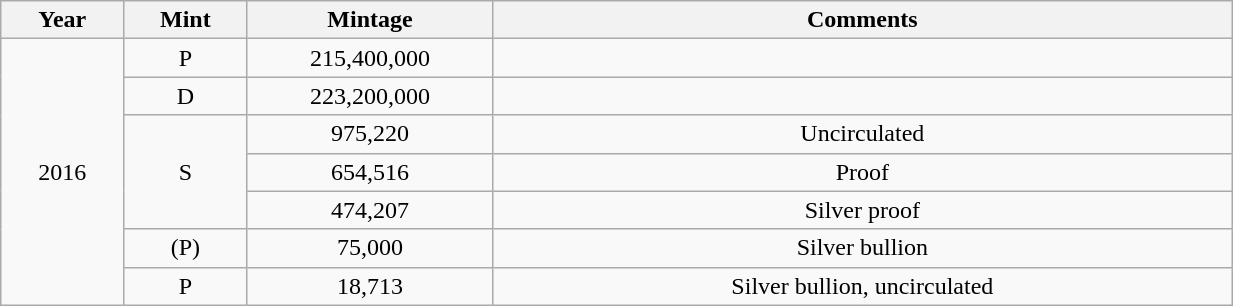<table class="wikitable sortable" style="min-width:65%; text-align:center;">
<tr>
<th width="10%">Year</th>
<th width="10%">Mint</th>
<th width="20%">Mintage</th>
<th width="60%">Comments</th>
</tr>
<tr>
<td rowspan="7">2016</td>
<td>P</td>
<td>215,400,000</td>
<td></td>
</tr>
<tr>
<td>D</td>
<td>223,200,000</td>
<td></td>
</tr>
<tr>
<td rowspan="3">S</td>
<td>975,220</td>
<td>Uncirculated</td>
</tr>
<tr>
<td>654,516</td>
<td>Proof</td>
</tr>
<tr>
<td>474,207</td>
<td>Silver proof</td>
</tr>
<tr>
<td>(P)</td>
<td>75,000</td>
<td>Silver bullion</td>
</tr>
<tr>
<td>P</td>
<td>18,713</td>
<td>Silver bullion, uncirculated</td>
</tr>
</table>
